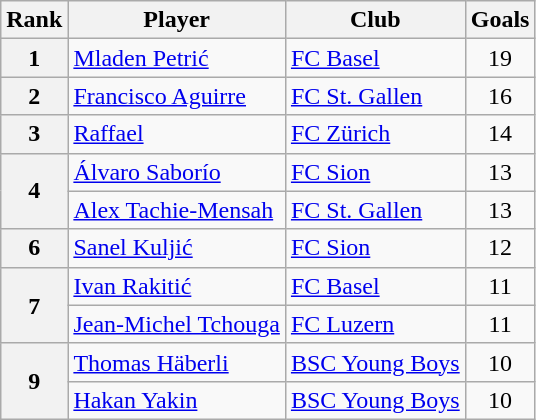<table class="wikitable" style="text-align:center">
<tr>
<th>Rank</th>
<th>Player</th>
<th>Club</th>
<th>Goals</th>
</tr>
<tr>
<th>1</th>
<td align="left"> <a href='#'>Mladen Petrić</a></td>
<td align="left"><a href='#'>FC Basel</a></td>
<td>19</td>
</tr>
<tr>
<th>2</th>
<td align="left"> <a href='#'>Francisco Aguirre</a></td>
<td align="left"><a href='#'>FC St. Gallen</a></td>
<td>16</td>
</tr>
<tr>
<th>3</th>
<td align="left"> <a href='#'>Raffael</a></td>
<td align="left"><a href='#'>FC Zürich</a></td>
<td>14</td>
</tr>
<tr>
<th rowspan="2">4</th>
<td align="left"> <a href='#'>Álvaro Saborío</a></td>
<td align="left"><a href='#'>FC Sion</a></td>
<td>13</td>
</tr>
<tr>
<td align="left"> <a href='#'>Alex Tachie-Mensah</a></td>
<td align="left"><a href='#'>FC St. Gallen</a></td>
<td>13</td>
</tr>
<tr>
<th>6</th>
<td align="left"> <a href='#'>Sanel Kuljić</a></td>
<td align="left"><a href='#'>FC Sion</a></td>
<td>12</td>
</tr>
<tr>
<th rowspan="2">7</th>
<td align="left"> <a href='#'>Ivan Rakitić</a></td>
<td align="left"><a href='#'>FC Basel</a></td>
<td>11</td>
</tr>
<tr>
<td align="left"> <a href='#'>Jean-Michel Tchouga</a></td>
<td align="left"><a href='#'>FC Luzern</a></td>
<td>11</td>
</tr>
<tr>
<th rowspan="2">9</th>
<td align="left"> <a href='#'>Thomas Häberli</a></td>
<td align="left"><a href='#'>BSC Young Boys</a></td>
<td>10</td>
</tr>
<tr>
<td align="left"> <a href='#'>Hakan Yakin</a></td>
<td align="left"><a href='#'>BSC Young Boys</a></td>
<td>10</td>
</tr>
</table>
